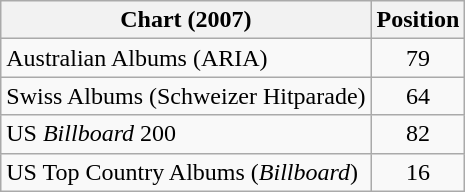<table class="wikitable sortable">
<tr>
<th>Chart (2007)</th>
<th>Position</th>
</tr>
<tr>
<td>Australian Albums (ARIA)</td>
<td align=center>79</td>
</tr>
<tr>
<td>Swiss Albums (Schweizer Hitparade)</td>
<td align=center>64</td>
</tr>
<tr>
<td>US <em>Billboard</em> 200</td>
<td align=center>82</td>
</tr>
<tr>
<td>US Top Country Albums (<em>Billboard</em>)</td>
<td align=center>16</td>
</tr>
</table>
